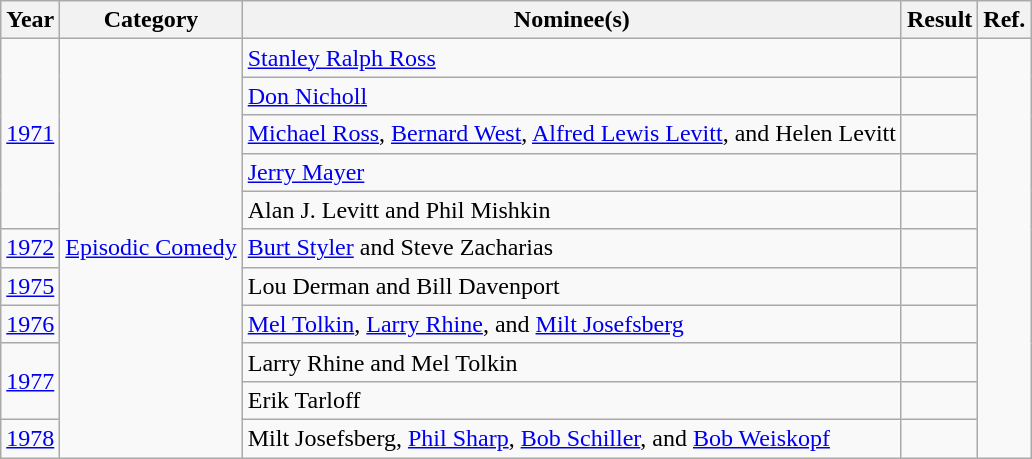<table class="wikitable">
<tr>
<th>Year</th>
<th>Category</th>
<th>Nominee(s)</th>
<th>Result</th>
<th>Ref.</th>
</tr>
<tr>
<td rowspan="5"><a href='#'>1971</a></td>
<td rowspan="11"><a href='#'>Episodic Comedy</a></td>
<td><a href='#'>Stanley Ralph Ross</a> </td>
<td></td>
<td align="center" rowspan="11"></td>
</tr>
<tr>
<td><a href='#'>Don Nicholl</a> </td>
<td></td>
</tr>
<tr>
<td><a href='#'>Michael Ross</a>, <a href='#'>Bernard West</a>, <a href='#'>Alfred Lewis Levitt</a>, and Helen Levitt </td>
<td></td>
</tr>
<tr>
<td><a href='#'>Jerry Mayer</a> </td>
<td></td>
</tr>
<tr>
<td>Alan J. Levitt and Phil Mishkin </td>
<td></td>
</tr>
<tr>
<td><a href='#'>1972</a></td>
<td><a href='#'>Burt Styler</a> and Steve Zacharias </td>
<td></td>
</tr>
<tr>
<td><a href='#'>1975</a></td>
<td>Lou Derman and Bill Davenport </td>
<td></td>
</tr>
<tr>
<td><a href='#'>1976</a></td>
<td><a href='#'>Mel Tolkin</a>, <a href='#'>Larry Rhine</a>, and <a href='#'>Milt Josefsberg</a> </td>
<td></td>
</tr>
<tr>
<td rowspan="2"><a href='#'>1977</a></td>
<td>Larry Rhine and Mel Tolkin </td>
<td></td>
</tr>
<tr>
<td>Erik Tarloff </td>
<td></td>
</tr>
<tr>
<td><a href='#'>1978</a></td>
<td>Milt Josefsberg, <a href='#'>Phil Sharp</a>, <a href='#'>Bob Schiller</a>, and <a href='#'>Bob Weiskopf</a> </td>
<td></td>
</tr>
</table>
